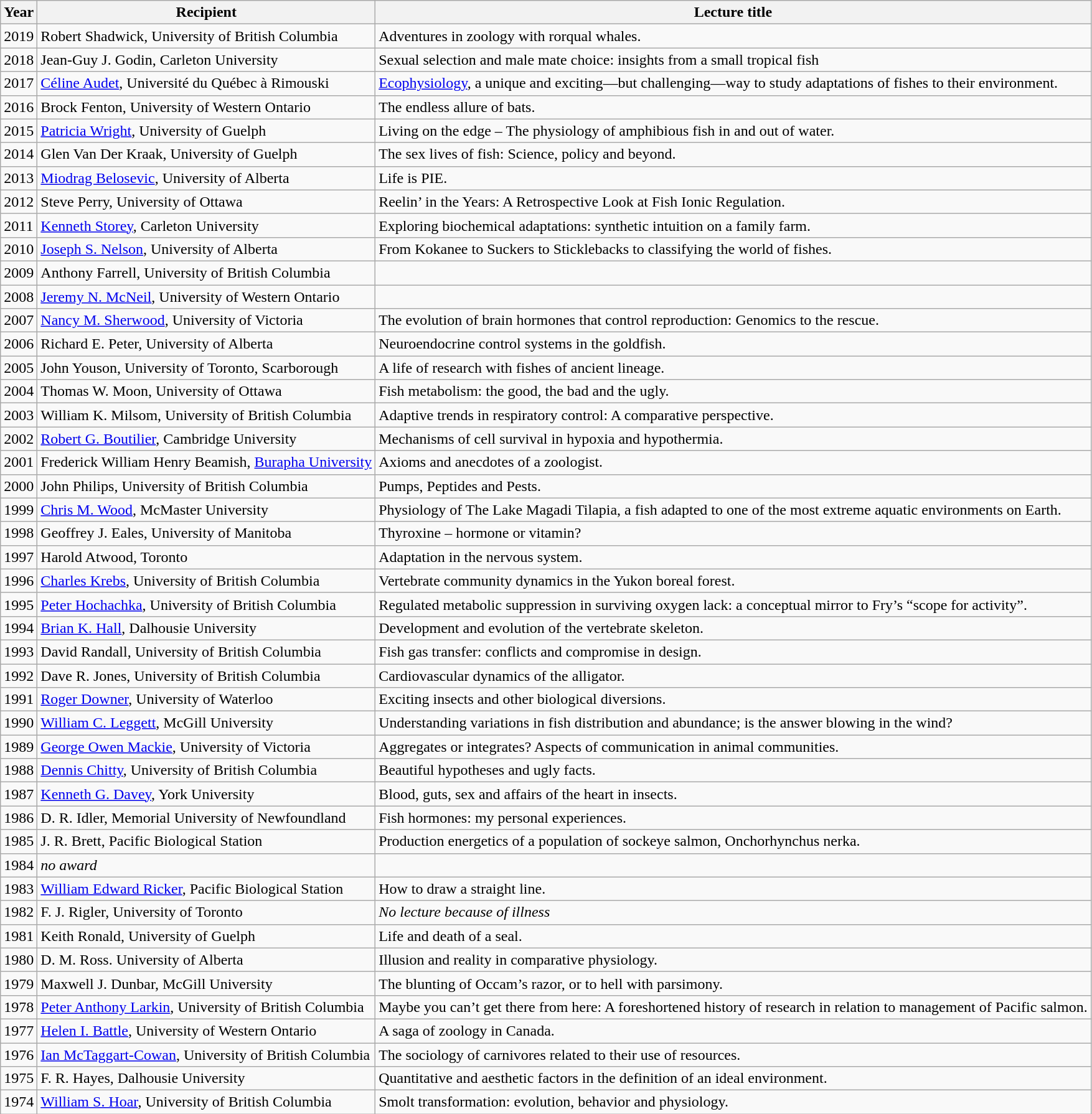<table class="wikitable">
<tr>
<th>Year</th>
<th>Recipient</th>
<th>Lecture title</th>
</tr>
<tr>
<td>2019</td>
<td>Robert Shadwick, University of British Columbia</td>
<td>Adventures in zoology with rorqual whales.</td>
</tr>
<tr>
<td>2018</td>
<td>Jean-Guy J. Godin, Carleton University</td>
<td>Sexual selection and male mate choice: insights from a small tropical fish</td>
</tr>
<tr>
<td>2017</td>
<td><a href='#'>Céline Audet</a>, Université du Québec à Rimouski</td>
<td><a href='#'>Ecophysiology</a>, a unique and exciting—but challenging—way to study adaptations of fishes to their environment.</td>
</tr>
<tr>
<td>2016</td>
<td>Brock Fenton, University of Western Ontario</td>
<td>The endless allure of bats.</td>
</tr>
<tr>
<td>2015</td>
<td><a href='#'>Patricia Wright</a>, University of Guelph</td>
<td>Living on the edge – The physiology of amphibious fish in and out of water.</td>
</tr>
<tr>
<td>2014</td>
<td>Glen Van Der Kraak, University of Guelph</td>
<td>The sex lives of fish: Science, policy and beyond.</td>
</tr>
<tr>
<td>2013</td>
<td><a href='#'>Miodrag Belosevic</a>, University of Alberta</td>
<td>Life is PIE.</td>
</tr>
<tr>
<td>2012</td>
<td>Steve Perry, University of Ottawa</td>
<td>Reelin’ in the Years: A Retrospective Look at Fish Ionic Regulation.</td>
</tr>
<tr>
<td>2011</td>
<td><a href='#'>Kenneth Storey</a>, Carleton University</td>
<td>Exploring biochemical adaptations: synthetic intuition on a family farm.</td>
</tr>
<tr>
<td>2010</td>
<td><a href='#'>Joseph S. Nelson</a>, University of Alberta</td>
<td>From Kokanee to Suckers to Sticklebacks to classifying the world of fishes.</td>
</tr>
<tr>
<td>2009</td>
<td>Anthony Farrell, University of British Columbia</td>
<td></td>
</tr>
<tr>
<td>2008</td>
<td><a href='#'>Jeremy N. McNeil</a>, University of Western Ontario</td>
<td></td>
</tr>
<tr>
<td>2007</td>
<td><a href='#'>Nancy M. Sherwood</a>, University of Victoria</td>
<td>The evolution of brain hormones that control reproduction: Genomics to the rescue.</td>
</tr>
<tr>
<td>2006</td>
<td>Richard E. Peter, University of Alberta</td>
<td>Neuroendocrine control systems in the goldfish.</td>
</tr>
<tr>
<td>2005</td>
<td>John Youson, University of Toronto, Scarborough</td>
<td>A life of research with fishes of ancient lineage.</td>
</tr>
<tr>
<td>2004</td>
<td>Thomas W. Moon, University of Ottawa</td>
<td>Fish metabolism: the good, the bad and the ugly.</td>
</tr>
<tr>
<td>2003</td>
<td>William K. Milsom, University of British Columbia</td>
<td>Adaptive trends in respiratory control: A comparative perspective.</td>
</tr>
<tr>
<td>2002</td>
<td><a href='#'>Robert G. Boutilier</a>, Cambridge University</td>
<td>Mechanisms of cell survival in hypoxia and hypothermia.</td>
</tr>
<tr>
<td>2001</td>
<td>Frederick William Henry Beamish, <a href='#'>Burapha University</a></td>
<td>Axioms and anecdotes of a zoologist.</td>
</tr>
<tr>
<td>2000</td>
<td>John Philips, University of British Columbia</td>
<td>Pumps, Peptides and Pests.</td>
</tr>
<tr>
<td>1999</td>
<td><a href='#'>Chris M. Wood</a>, McMaster University</td>
<td>Physiology of The Lake Magadi Tilapia, a fish adapted to one of the most extreme aquatic environments on Earth.</td>
</tr>
<tr>
<td>1998</td>
<td>Geoffrey J. Eales, University of Manitoba</td>
<td>Thyroxine – hormone or vitamin?</td>
</tr>
<tr>
<td>1997</td>
<td>Harold Atwood, Toronto</td>
<td>Adaptation in the nervous system.</td>
</tr>
<tr>
<td>1996</td>
<td><a href='#'>Charles Krebs</a>, University of British Columbia</td>
<td>Vertebrate community dynamics in the Yukon boreal forest.</td>
</tr>
<tr>
<td>1995</td>
<td><a href='#'>Peter Hochachka</a>, University of British Columbia</td>
<td>Regulated metabolic suppression in surviving oxygen lack: a conceptual mirror to Fry’s “scope for activity”.</td>
</tr>
<tr>
<td>1994</td>
<td><a href='#'>Brian K. Hall</a>, Dalhousie University</td>
<td>Development and evolution of the vertebrate skeleton.</td>
</tr>
<tr>
<td>1993</td>
<td>David Randall, University of British Columbia</td>
<td>Fish gas transfer: conflicts and compromise in design.</td>
</tr>
<tr>
<td>1992</td>
<td>Dave R. Jones, University of British Columbia</td>
<td>Cardiovascular dynamics of the alligator.</td>
</tr>
<tr>
<td>1991</td>
<td><a href='#'>Roger Downer</a>, University of Waterloo</td>
<td>Exciting insects and other biological diversions.</td>
</tr>
<tr>
<td>1990</td>
<td><a href='#'>William C. Leggett</a>, McGill University</td>
<td>Understanding variations in fish distribution and abundance; is the answer blowing in the wind?</td>
</tr>
<tr>
<td>1989</td>
<td><a href='#'>George Owen Mackie</a>, University of Victoria</td>
<td>Aggregates or integrates? Aspects of communication in animal communities.</td>
</tr>
<tr>
<td>1988</td>
<td><a href='#'>Dennis Chitty</a>, University of British Columbia</td>
<td>Beautiful hypotheses and ugly facts.</td>
</tr>
<tr>
<td>1987</td>
<td><a href='#'>Kenneth G. Davey</a>, York University</td>
<td>Blood, guts, sex and affairs of the heart in insects.</td>
</tr>
<tr>
<td>1986</td>
<td>D. R. Idler, Memorial University of Newfoundland</td>
<td>Fish hormones: my personal experiences.</td>
</tr>
<tr>
<td>1985</td>
<td>J. R. Brett, Pacific Biological Station</td>
<td>Production energetics of a population of sockeye salmon, Onchorhynchus nerka.</td>
</tr>
<tr>
<td>1984</td>
<td><em>no award</em></td>
<td></td>
</tr>
<tr>
<td>1983</td>
<td><a href='#'>William Edward Ricker</a>, Pacific Biological Station</td>
<td>How to draw a straight line.</td>
</tr>
<tr>
<td>1982</td>
<td>F. J. Rigler, University of Toronto</td>
<td><em>No lecture because of illness</em></td>
</tr>
<tr>
<td>1981</td>
<td>Keith Ronald, University of Guelph</td>
<td>Life and death of a seal.</td>
</tr>
<tr>
<td>1980</td>
<td>D. M. Ross. University of Alberta</td>
<td>Illusion and reality in comparative physiology.</td>
</tr>
<tr>
<td>1979</td>
<td>Maxwell J. Dunbar, McGill University</td>
<td>The blunting of Occam’s razor, or to hell with parsimony.</td>
</tr>
<tr>
<td>1978</td>
<td><a href='#'>Peter Anthony Larkin</a>, University of British Columbia</td>
<td>Maybe you can’t get there from here: A foreshortened history of research in relation to management of Pacific salmon.</td>
</tr>
<tr>
<td>1977</td>
<td><a href='#'>Helen I. Battle</a>, University of Western Ontario</td>
<td>A saga of zoology in Canada.</td>
</tr>
<tr>
<td>1976</td>
<td><a href='#'>Ian McTaggart-Cowan</a>, University of British Columbia</td>
<td>The sociology of carnivores related to their use of resources.</td>
</tr>
<tr>
<td>1975</td>
<td>F. R. Hayes, Dalhousie University</td>
<td>Quantitative and aesthetic factors in the definition of an ideal environment.</td>
</tr>
<tr>
<td>1974</td>
<td><a href='#'>William S. Hoar</a>, University of British Columbia</td>
<td>Smolt transformation: evolution, behavior and physiology.</td>
</tr>
</table>
